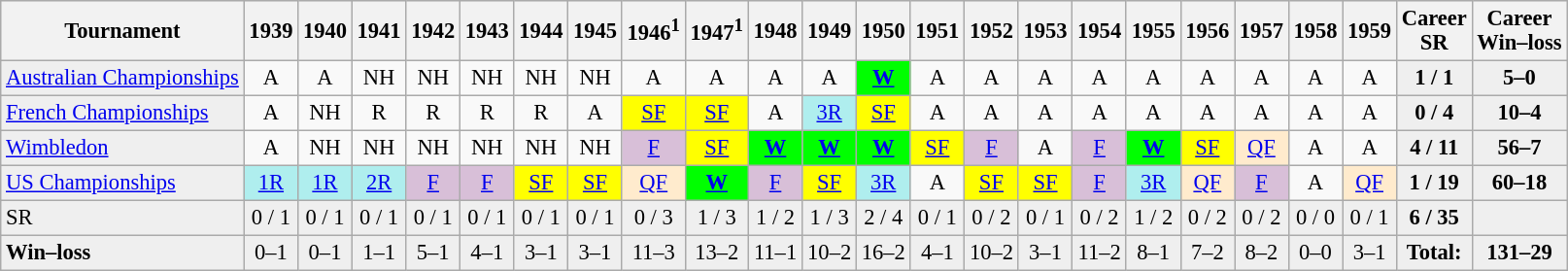<table class="nowrap wikitable" style=text-align:left;font-size:94%>
<tr bgcolor="#efefef">
<th>Tournament</th>
<th>1939</th>
<th>1940</th>
<th>1941</th>
<th>1942</th>
<th>1943</th>
<th>1944</th>
<th>1945</th>
<th>1946<sup>1</sup></th>
<th>1947<sup>1</sup></th>
<th>1948</th>
<th>1949</th>
<th>1950</th>
<th>1951</th>
<th>1952</th>
<th>1953</th>
<th>1954</th>
<th>1955</th>
<th>1956</th>
<th>1957</th>
<th>1958</th>
<th>1959</th>
<th>Career<br>SR</th>
<th>Career<br>Win–loss</th>
</tr>
<tr>
<td style="background:#EFEFEF;"><a href='#'>Australian Championships</a></td>
<td align="center">A</td>
<td align="center">A</td>
<td align="center">NH</td>
<td align="center">NH</td>
<td align="center">NH</td>
<td align="center">NH</td>
<td align="center">NH</td>
<td align="center">A</td>
<td align="center">A</td>
<td align="center">A</td>
<td align="center">A</td>
<td align="center" style="background:#00ff00;"><strong><a href='#'>W</a></strong></td>
<td align="center">A</td>
<td align="center">A</td>
<td align="center">A</td>
<td align="center">A</td>
<td align="center">A</td>
<td align="center">A</td>
<td align="center">A</td>
<td align="center">A</td>
<td align="center">A</td>
<td align="center" style="background:#EFEFEF;"><strong>1 / 1</strong></td>
<td align="center" style="background:#EFEFEF;"><strong>5–0</strong></td>
</tr>
<tr>
<td style="background:#EFEFEF;"><a href='#'>French Championships</a></td>
<td align="center">A</td>
<td align="center">NH</td>
<td align="center">R</td>
<td align="center">R</td>
<td align="center">R</td>
<td align="center">R</td>
<td align="center">A</td>
<td align="center" style="background:yellow;"><a href='#'>SF</a></td>
<td align="center" style="background:yellow;"><a href='#'>SF</a></td>
<td align="center">A</td>
<td align="center" style="background:#afeeee;"><a href='#'>3R</a></td>
<td align="center" style="background:yellow;"><a href='#'>SF</a></td>
<td align="center">A</td>
<td align="center">A</td>
<td align="center">A</td>
<td align="center">A</td>
<td align="center">A</td>
<td align="center">A</td>
<td align="center">A</td>
<td align="center">A</td>
<td align="center">A</td>
<td align="center" style="background:#EFEFEF;"><strong>0 / 4</strong></td>
<td align="center" style="background:#EFEFEF;"><strong>10–4</strong></td>
</tr>
<tr>
<td style="background:#EFEFEF;"><a href='#'>Wimbledon</a></td>
<td align="center">A</td>
<td align="center">NH</td>
<td align="center">NH</td>
<td align="center">NH</td>
<td align="center">NH</td>
<td align="center">NH</td>
<td align="center">NH</td>
<td align="center" style="background:#D8BFD8;"><a href='#'>F</a></td>
<td align="center" style="background:yellow;"><a href='#'>SF</a></td>
<td align="center" style="background:#00ff00;"><strong><a href='#'>W</a></strong></td>
<td align="center" style="background:#00ff00;"><strong><a href='#'>W</a></strong></td>
<td align="center" style="background:#00ff00;"><strong><a href='#'>W</a></strong></td>
<td align="center" style="background:yellow;"><a href='#'>SF</a></td>
<td align="center" style="background:#D8BFD8;"><a href='#'>F</a></td>
<td align="center">A</td>
<td align="center" style="background:#D8BFD8;"><a href='#'>F</a></td>
<td align="center" style="background:#00ff00;"><strong><a href='#'>W</a></strong></td>
<td align="center" style="background:yellow;"><a href='#'>SF</a></td>
<td align="center" style="background:#ffebcd;"><a href='#'>QF</a></td>
<td align="center">A</td>
<td align="center">A</td>
<td align="center" style="background:#EFEFEF;"><strong>4 / 11</strong></td>
<td align="center" style="background:#EFEFEF;"><strong>56–7</strong></td>
</tr>
<tr>
<td style="background:#EFEFEF;"><a href='#'>US Championships</a></td>
<td align="center" style="background:#afeeee;"><a href='#'>1R</a></td>
<td align="center" style="background:#afeeee;"><a href='#'>1R</a></td>
<td align="center" style="background:#afeeee;"><a href='#'>2R</a></td>
<td align="center" style="background:#D8BFD8;"><a href='#'>F</a></td>
<td align="center" style="background:#D8BFD8;"><a href='#'>F</a></td>
<td align="center" style="background:yellow;"><a href='#'>SF</a></td>
<td align="center" style="background:yellow;"><a href='#'>SF</a></td>
<td align="center" style="background:#ffebcd;"><a href='#'>QF</a></td>
<td align="center" style="background:#00ff00;"><strong><a href='#'>W</a></strong></td>
<td align="center" style="background:#D8BFD8;"><a href='#'>F</a></td>
<td align="center" style="background:yellow;"><a href='#'>SF</a></td>
<td align="center" style="background:#afeeee;"><a href='#'>3R</a></td>
<td align="center">A</td>
<td align="center" style="background:yellow;"><a href='#'>SF</a></td>
<td align="center" style="background:yellow;"><a href='#'>SF</a></td>
<td align="center" style="background:#D8BFD8;"><a href='#'>F</a></td>
<td align="center" style="background:#afeeee;"><a href='#'>3R</a></td>
<td align="center" style="background:#ffebcd;"><a href='#'>QF</a></td>
<td align="center" style="background:#D8BFD8;"><a href='#'>F</a></td>
<td align="center">A</td>
<td align="center" style="background:#ffebcd;"><a href='#'>QF</a></td>
<td align="center" style="background:#EFEFEF;"><strong>1 / 19</strong></td>
<td align="center" style="background:#EFEFEF;"><strong>60–18</strong></td>
</tr>
<tr>
<td style="background:#EFEFEF;">SR</td>
<td align="center" style="background:#EFEFEF;">0 / 1</td>
<td align="center" style="background:#EFEFEF;">0 / 1</td>
<td align="center" style="background:#EFEFEF;">0 / 1</td>
<td align="center" style="background:#EFEFEF;">0 / 1</td>
<td align="center" style="background:#EFEFEF;">0 / 1</td>
<td align="center" style="background:#EFEFEF;">0 / 1</td>
<td align="center" style="background:#EFEFEF;">0 / 1</td>
<td align="center" style="background:#EFEFEF;">0 / 3</td>
<td align="center" style="background:#EFEFEF;">1 / 3</td>
<td align="center" style="background:#EFEFEF;">1 / 2</td>
<td align="center" style="background:#EFEFEF;">1 / 3</td>
<td align="center" style="background:#EFEFEF;">2 / 4</td>
<td align="center" style="background:#EFEFEF;">0 / 1</td>
<td align="center" style="background:#EFEFEF;">0 / 2</td>
<td align="center" style="background:#EFEFEF;">0 / 1</td>
<td align="center" style="background:#EFEFEF;">0 / 2</td>
<td align="center" style="background:#EFEFEF;">1 / 2</td>
<td align="center" style="background:#EFEFEF;">0 / 2</td>
<td align="center" style="background:#EFEFEF;">0 / 2</td>
<td align="center" style="background:#EFEFEF;">0 / 0</td>
<td align="center" style="background:#EFEFEF;">0 / 1</td>
<td align="center" style="background:#EFEFEF;"><strong>6 / 35</strong></td>
<td align="center" style="background:#EFEFEF;"></td>
</tr>
<tr>
<td style="background:#EFEFEF;"><strong>Win–loss</strong></td>
<td align="center" style="background:#EFEFEF;">0–1</td>
<td align="center" style="background:#EFEFEF;">0–1</td>
<td align="center" style="background:#EFEFEF;">1–1</td>
<td align="center" style="background:#EFEFEF;">5–1</td>
<td align="center" style="background:#EFEFEF;">4–1</td>
<td align="center" style="background:#EFEFEF;">3–1</td>
<td align="center" style="background:#EFEFEF;">3–1</td>
<td align="center" style="background:#EFEFEF;">11–3</td>
<td align="center" style="background:#EFEFEF;">13–2</td>
<td align="center" style="background:#EFEFEF;">11–1</td>
<td align="center" style="background:#EFEFEF;">10–2</td>
<td align="center" style="background:#EFEFEF;">16–2</td>
<td align="center" style="background:#EFEFEF;">4–1</td>
<td align="center" style="background:#EFEFEF;">10–2</td>
<td align="center" style="background:#EFEFEF;">3–1</td>
<td align="center" style="background:#EFEFEF;">11–2</td>
<td align="center" style="background:#EFEFEF;">8–1</td>
<td align="center" style="background:#EFEFEF;">7–2</td>
<td align="center" style="background:#EFEFEF;">8–2</td>
<td align="center" style="background:#EFEFEF;">0–0</td>
<td align="center" style="background:#EFEFEF;">3–1</td>
<td align="center" style="background:#EFEFEF;"><strong> Total:</strong></td>
<td align="center" style="background:#EFEFEF;"><strong>131–29</strong></td>
</tr>
</table>
